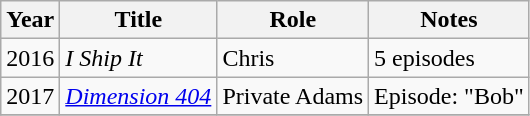<table class="wikitable sortable">
<tr>
<th>Year</th>
<th>Title</th>
<th>Role</th>
<th class="unsortable">Notes</th>
</tr>
<tr>
<td>2016</td>
<td><em>I Ship It</em></td>
<td>Chris</td>
<td>5 episodes</td>
</tr>
<tr>
<td>2017</td>
<td><em><a href='#'>Dimension 404</a></em></td>
<td>Private Adams</td>
<td>Episode: "Bob"</td>
</tr>
<tr>
</tr>
</table>
